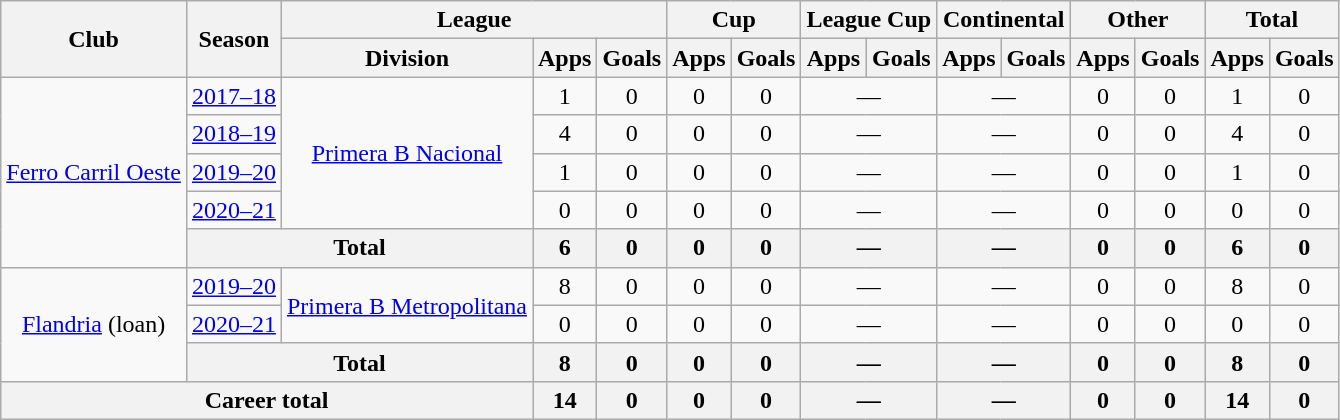<table class="wikitable" style="text-align:center">
<tr>
<th rowspan="2">Club</th>
<th rowspan="2">Season</th>
<th colspan="3">League</th>
<th colspan="2">Cup</th>
<th colspan="2">League Cup</th>
<th colspan="2">Continental</th>
<th colspan="2">Other</th>
<th colspan="2">Total</th>
</tr>
<tr>
<th>Division</th>
<th>Apps</th>
<th>Goals</th>
<th>Apps</th>
<th>Goals</th>
<th>Apps</th>
<th>Goals</th>
<th>Apps</th>
<th>Goals</th>
<th>Apps</th>
<th>Goals</th>
<th>Apps</th>
<th>Goals</th>
</tr>
<tr>
<td rowspan="5"><a href='#'>Ferro Carril Oeste</a></td>
<td><a href='#'>2017–18</a></td>
<td rowspan="4"><a href='#'>Primera B Nacional</a></td>
<td>1</td>
<td>0</td>
<td>0</td>
<td>0</td>
<td colspan="2">—</td>
<td colspan="2">—</td>
<td>0</td>
<td>0</td>
<td>1</td>
<td>0</td>
</tr>
<tr>
<td><a href='#'>2018–19</a></td>
<td>4</td>
<td>0</td>
<td>0</td>
<td>0</td>
<td colspan="2">—</td>
<td colspan="2">—</td>
<td>0</td>
<td>0</td>
<td>4</td>
<td>0</td>
</tr>
<tr>
<td><a href='#'>2019–20</a></td>
<td>1</td>
<td>0</td>
<td>0</td>
<td>0</td>
<td colspan="2">—</td>
<td colspan="2">—</td>
<td>0</td>
<td>0</td>
<td>1</td>
<td>0</td>
</tr>
<tr>
<td><a href='#'>2020–21</a></td>
<td>0</td>
<td>0</td>
<td>0</td>
<td>0</td>
<td colspan="2">—</td>
<td colspan="2">—</td>
<td>0</td>
<td>0</td>
<td>0</td>
<td>0</td>
</tr>
<tr>
<th colspan="2">Total</th>
<th>6</th>
<th>0</th>
<th>0</th>
<th>0</th>
<th colspan="2">—</th>
<th colspan="2">—</th>
<th>0</th>
<th>0</th>
<th>6</th>
<th>0</th>
</tr>
<tr>
<td rowspan="3"><a href='#'>Flandria</a> (loan)</td>
<td><a href='#'>2019–20</a></td>
<td rowspan="2"><a href='#'>Primera B Metropolitana</a></td>
<td>8</td>
<td>0</td>
<td>0</td>
<td>0</td>
<td colspan="2">—</td>
<td colspan="2">—</td>
<td>0</td>
<td>0</td>
<td>8</td>
<td>0</td>
</tr>
<tr>
<td><a href='#'>2020–21</a></td>
<td>0</td>
<td>0</td>
<td>0</td>
<td>0</td>
<td colspan="2">—</td>
<td colspan="2">—</td>
<td>0</td>
<td>0</td>
<td>0</td>
<td>0</td>
</tr>
<tr>
<th colspan="2">Total</th>
<th>8</th>
<th>0</th>
<th>0</th>
<th>0</th>
<th colspan="2">—</th>
<th colspan="2">—</th>
<th>0</th>
<th>0</th>
<th>8</th>
<th>0</th>
</tr>
<tr>
<th colspan="3">Career total</th>
<th>14</th>
<th>0</th>
<th>0</th>
<th>0</th>
<th colspan="2">—</th>
<th colspan="2">—</th>
<th>0</th>
<th>0</th>
<th>14</th>
<th>0</th>
</tr>
</table>
